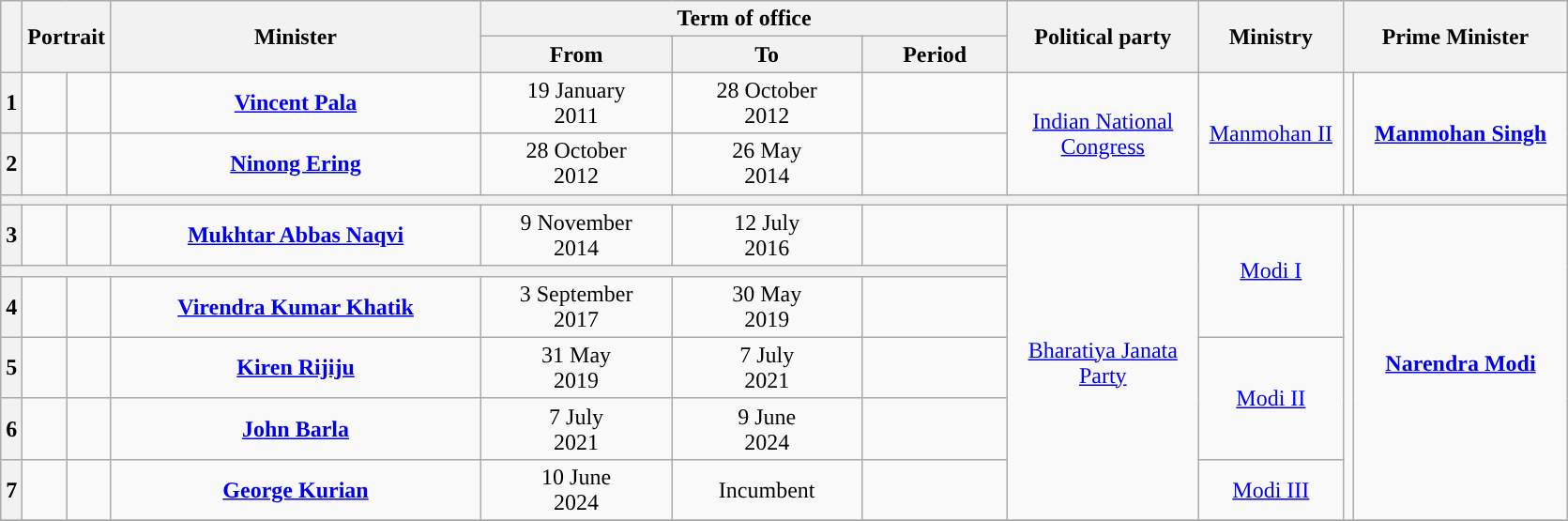<table class="wikitable" style="text-align:center">
<tr>
<th rowspan="2"></th>
<th rowspan="2" colspan="2">Portrait</th>
<th rowspan="2" style="width:16em">Minister<br></th>
<th colspan="3">Term of office</th>
<th rowspan="2" style="width:8em">Political party</th>
<th rowspan="2" style="width:6em">Ministry</th>
<th rowspan="2" colspan="2">Prime Minister</th>
</tr>
<tr>
<th style="width:8em">From</th>
<th style="width:8em">To</th>
<th style="width:6em">Period</th>
</tr>
<tr>
<th>1</th>
<td></td>
<td></td>
<td><strong><a href='#'>Vincent Pala</a></strong><br></td>
<td>19 January<br>2011</td>
<td>28 October<br>2012</td>
<td><strong></strong></td>
<td rowspan="2"><a href='#'>Indian National Congress</a></td>
<td rowspan="2"><a href='#'>Manmohan II</a></td>
<td rowspan="2"></td>
<td rowspan="2" style="width:9em"><strong><a href='#'>Manmohan Singh</a></strong></td>
</tr>
<tr>
<th>2</th>
<td></td>
<td></td>
<td><strong><a href='#'>Ninong Ering</a></strong><br></td>
<td>28 October<br>2012</td>
<td>26 May<br>2014</td>
<td><strong></strong></td>
</tr>
<tr>
<th colspan="11"></th>
</tr>
<tr>
<th>3</th>
<td></td>
<td></td>
<td><strong><a href='#'>Mukhtar Abbas Naqvi</a></strong><br></td>
<td>9 November<br>2014</td>
<td>12 July<br>2016</td>
<td><strong></strong></td>
<td rowspan="6"><a href='#'>Bharatiya Janata Party</a></td>
<td rowspan="3"><a href='#'>Modi I</a></td>
<td rowspan="6"></td>
<td rowspan="6"><strong><a href='#'>Narendra Modi</a></strong></td>
</tr>
<tr>
<th colspan="7"></th>
</tr>
<tr>
<th>4</th>
<td></td>
<td></td>
<td><strong><a href='#'>Virendra Kumar Khatik</a></strong><br></td>
<td>3 September<br>2017</td>
<td>30 May<br>2019</td>
<td><strong></strong></td>
</tr>
<tr>
<th>5</th>
<td></td>
<td></td>
<td><strong><a href='#'>Kiren Rijiju</a></strong><br></td>
<td>31 May<br>2019</td>
<td>7 July<br>2021</td>
<td><strong></strong></td>
<td rowspan="2"><a href='#'>Modi II</a></td>
</tr>
<tr>
<th>6</th>
<td></td>
<td></td>
<td><strong><a href='#'>John Barla</a></strong><br></td>
<td>7 July<br>2021</td>
<td>9 June<br>2024</td>
<td><strong></strong></td>
</tr>
<tr>
<th>7</th>
<td></td>
<td></td>
<td><strong><a href='#'>George Kurian</a></strong><br></td>
<td>10 June<br>2024</td>
<td>Incumbent</td>
<td><strong></strong></td>
<td><a href='#'>Modi III</a></td>
</tr>
<tr>
</tr>
</table>
